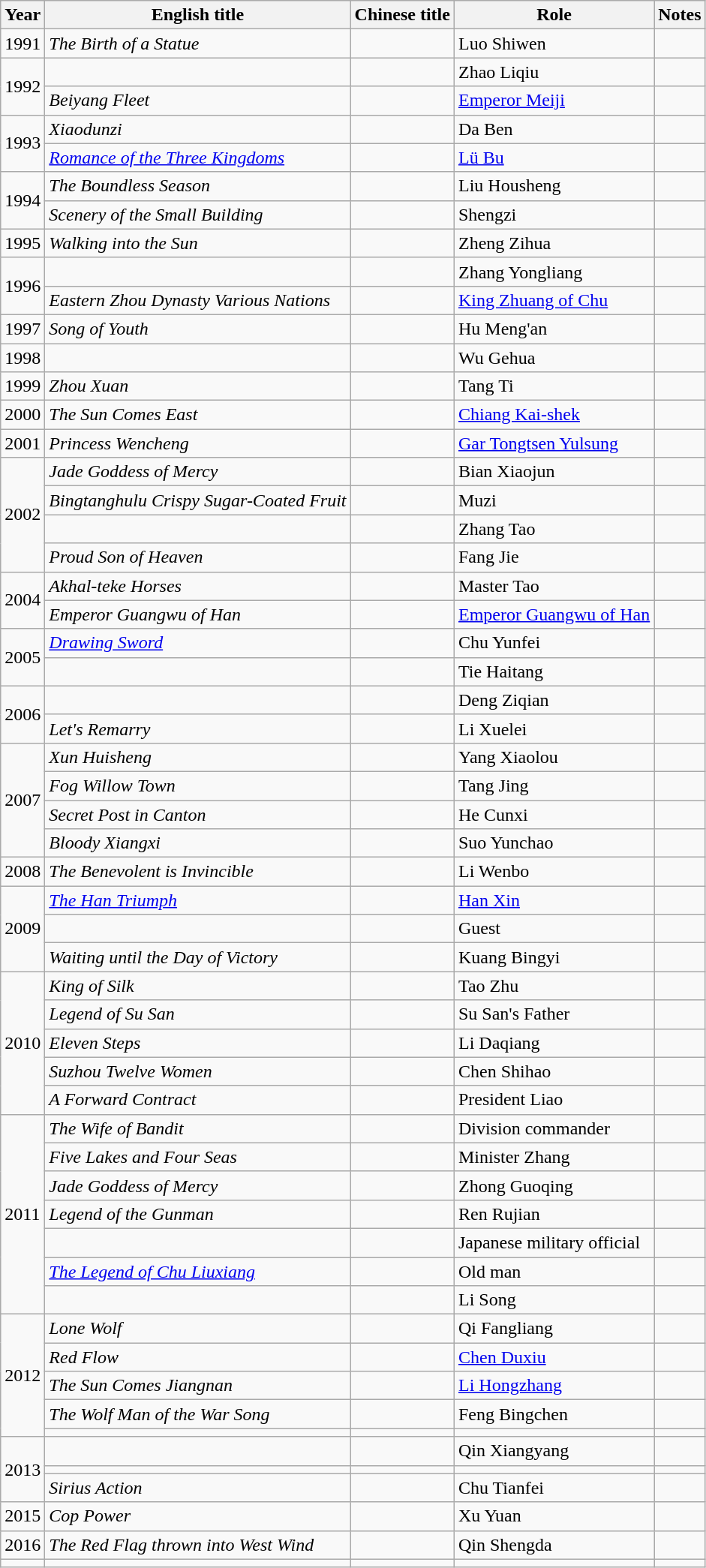<table class="wikitable">
<tr>
<th>Year</th>
<th>English title</th>
<th>Chinese title</th>
<th>Role</th>
<th>Notes</th>
</tr>
<tr>
<td>1991</td>
<td><em>The Birth of a Statue</em></td>
<td></td>
<td>Luo Shiwen</td>
<td></td>
</tr>
<tr>
<td rowspan=2>1992</td>
<td></td>
<td></td>
<td>Zhao Liqiu</td>
<td></td>
</tr>
<tr>
<td><em>Beiyang Fleet</em></td>
<td></td>
<td><a href='#'>Emperor Meiji</a></td>
<td></td>
</tr>
<tr>
<td rowspan=2>1993</td>
<td><em>Xiaodunzi</em></td>
<td></td>
<td>Da Ben</td>
<td></td>
</tr>
<tr>
<td><em><a href='#'>Romance of the Three Kingdoms</a></em></td>
<td></td>
<td><a href='#'>Lü Bu</a></td>
<td></td>
</tr>
<tr>
<td rowspan=2>1994</td>
<td><em>The Boundless Season</em></td>
<td></td>
<td>Liu Housheng</td>
<td></td>
</tr>
<tr>
<td><em>Scenery of the Small Building</em></td>
<td></td>
<td>Shengzi</td>
<td></td>
</tr>
<tr>
<td>1995</td>
<td><em>Walking into the Sun</em></td>
<td></td>
<td>Zheng Zihua</td>
<td></td>
</tr>
<tr>
<td rowspan=2>1996</td>
<td></td>
<td></td>
<td>Zhang Yongliang</td>
<td></td>
</tr>
<tr>
<td><em>Eastern Zhou Dynasty Various Nations</em></td>
<td></td>
<td><a href='#'>King Zhuang of Chu</a></td>
<td></td>
</tr>
<tr>
<td>1997</td>
<td><em>Song of Youth</em></td>
<td></td>
<td>Hu Meng'an</td>
<td></td>
</tr>
<tr>
<td>1998</td>
<td></td>
<td></td>
<td>Wu Gehua</td>
<td></td>
</tr>
<tr>
<td>1999</td>
<td><em>Zhou Xuan</em></td>
<td></td>
<td>Tang Ti</td>
<td></td>
</tr>
<tr>
<td>2000</td>
<td><em>The Sun Comes East</em></td>
<td></td>
<td><a href='#'>Chiang Kai-shek</a></td>
<td></td>
</tr>
<tr>
<td>2001</td>
<td><em>Princess Wencheng</em></td>
<td></td>
<td><a href='#'>Gar Tongtsen Yulsung</a></td>
<td></td>
</tr>
<tr>
<td rowspan=4>2002</td>
<td><em>Jade Goddess of Mercy</em></td>
<td></td>
<td>Bian Xiaojun</td>
<td></td>
</tr>
<tr>
<td><em>Bingtanghulu Crispy Sugar-Coated Fruit</em></td>
<td></td>
<td>Muzi</td>
<td></td>
</tr>
<tr>
<td></td>
<td></td>
<td>Zhang Tao</td>
<td></td>
</tr>
<tr>
<td><em>Proud Son of Heaven</em></td>
<td></td>
<td>Fang Jie</td>
<td></td>
</tr>
<tr>
<td rowspan=2>2004</td>
<td><em>Akhal-teke Horses</em></td>
<td></td>
<td>Master Tao</td>
<td></td>
</tr>
<tr>
<td><em>Emperor Guangwu of Han</em></td>
<td></td>
<td><a href='#'>Emperor Guangwu of Han</a></td>
<td></td>
</tr>
<tr>
<td rowspan=2>2005</td>
<td><em><a href='#'>Drawing Sword</a></em></td>
<td></td>
<td>Chu Yunfei</td>
<td></td>
</tr>
<tr>
<td></td>
<td></td>
<td>Tie Haitang</td>
<td></td>
</tr>
<tr>
<td rowspan=2>2006</td>
<td></td>
<td></td>
<td>Deng Ziqian</td>
<td></td>
</tr>
<tr>
<td><em>Let's Remarry</em></td>
<td></td>
<td>Li Xuelei</td>
<td></td>
</tr>
<tr>
<td rowspan=4>2007</td>
<td><em>Xun Huisheng</em></td>
<td></td>
<td>Yang Xiaolou</td>
<td></td>
</tr>
<tr>
<td><em>Fog Willow Town</em></td>
<td></td>
<td>Tang Jing</td>
<td></td>
</tr>
<tr>
<td><em>Secret Post in Canton</em></td>
<td></td>
<td>He Cunxi</td>
<td></td>
</tr>
<tr>
<td><em>Bloody Xiangxi</em></td>
<td></td>
<td>Suo Yunchao</td>
<td></td>
</tr>
<tr>
<td>2008</td>
<td><em>The Benevolent is Invincible</em></td>
<td></td>
<td>Li Wenbo</td>
<td></td>
</tr>
<tr>
<td rowspan=3>2009</td>
<td><em><a href='#'>The Han Triumph</a></em></td>
<td></td>
<td><a href='#'>Han Xin</a></td>
<td></td>
</tr>
<tr>
<td></td>
<td></td>
<td>Guest</td>
<td></td>
</tr>
<tr>
<td><em>Waiting until the Day of Victory</em></td>
<td></td>
<td>Kuang Bingyi</td>
<td></td>
</tr>
<tr>
<td rowspan=5>2010</td>
<td><em>King of Silk</em></td>
<td></td>
<td>Tao Zhu</td>
<td></td>
</tr>
<tr>
<td><em>Legend of Su San</em></td>
<td></td>
<td>Su San's Father</td>
<td></td>
</tr>
<tr>
<td><em>Eleven Steps</em></td>
<td></td>
<td>Li Daqiang</td>
<td></td>
</tr>
<tr>
<td><em>Suzhou Twelve Women</em></td>
<td></td>
<td>Chen Shihao</td>
<td></td>
</tr>
<tr>
<td><em>A Forward Contract</em></td>
<td></td>
<td>President Liao</td>
<td></td>
</tr>
<tr>
<td rowspan=7>2011</td>
<td><em>The Wife of Bandit</em></td>
<td></td>
<td>Division commander</td>
<td></td>
</tr>
<tr>
<td><em>Five Lakes and Four Seas</em></td>
<td></td>
<td>Minister Zhang</td>
<td></td>
</tr>
<tr>
<td><em>Jade Goddess of Mercy</em></td>
<td></td>
<td>Zhong Guoqing</td>
<td></td>
</tr>
<tr>
<td><em>Legend of the Gunman</em></td>
<td></td>
<td>Ren Rujian</td>
<td></td>
</tr>
<tr>
<td></td>
<td></td>
<td>Japanese military official</td>
<td></td>
</tr>
<tr>
<td><em><a href='#'>The Legend of Chu Liuxiang</a></em></td>
<td></td>
<td>Old man</td>
<td></td>
</tr>
<tr>
<td></td>
<td></td>
<td>Li Song</td>
<td></td>
</tr>
<tr>
<td rowspan=5>2012</td>
<td><em>Lone Wolf</em></td>
<td></td>
<td>Qi Fangliang</td>
<td></td>
</tr>
<tr>
<td><em>Red Flow</em></td>
<td></td>
<td><a href='#'>Chen Duxiu</a></td>
<td></td>
</tr>
<tr>
<td><em>The Sun Comes Jiangnan</em></td>
<td></td>
<td><a href='#'>Li Hongzhang</a></td>
<td></td>
</tr>
<tr>
<td><em>The Wolf Man of the War Song</em></td>
<td></td>
<td>Feng Bingchen</td>
<td></td>
</tr>
<tr>
<td></td>
<td></td>
<td></td>
<td></td>
</tr>
<tr>
<td rowspan=3>2013</td>
<td></td>
<td></td>
<td>Qin Xiangyang</td>
<td></td>
</tr>
<tr>
<td></td>
<td></td>
<td></td>
<td></td>
</tr>
<tr>
<td><em>Sirius Action</em></td>
<td></td>
<td>Chu Tianfei</td>
<td></td>
</tr>
<tr>
<td>2015</td>
<td><em>Cop Power</em></td>
<td></td>
<td>Xu Yuan</td>
<td></td>
</tr>
<tr>
<td>2016</td>
<td><em>The Red Flag thrown into West Wind </em></td>
<td></td>
<td>Qin Shengda</td>
<td></td>
</tr>
<tr>
<td></td>
<td></td>
<td></td>
<td></td>
<td></td>
</tr>
</table>
